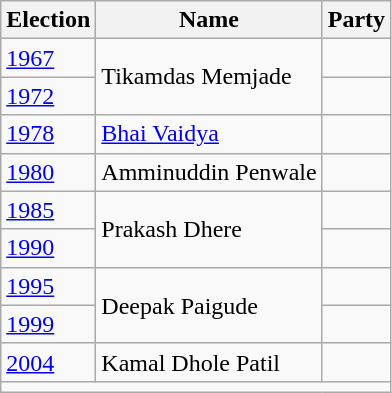<table class="wikitable sortable">
<tr>
<th>Election</th>
<th>Name</th>
<th colspan="2">Party</th>
</tr>
<tr>
<td><a href='#'>1967</a></td>
<td rowspan="2">Tikamdas Memjade</td>
<td></td>
</tr>
<tr>
<td><a href='#'>1972</a></td>
</tr>
<tr>
<td><a href='#'>1978</a></td>
<td><a href='#'>Bhai Vaidya</a></td>
<td></td>
</tr>
<tr>
<td><a href='#'>1980</a></td>
<td>Amminuddin Penwale</td>
<td></td>
</tr>
<tr>
<td><a href='#'>1985</a></td>
<td rowspan="2">Prakash Dhere</td>
<td></td>
</tr>
<tr>
<td><a href='#'>1990</a></td>
<td></td>
</tr>
<tr>
<td><a href='#'>1995</a></td>
<td rowspan="2">Deepak Paigude</td>
<td></td>
</tr>
<tr>
<td><a href='#'>1999</a></td>
</tr>
<tr>
<td><a href='#'>2004</a></td>
<td>Kamal Dhole Patil</td>
<td></td>
</tr>
<tr>
<td colspan="4"></td>
</tr>
</table>
